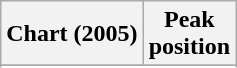<table class="wikitable sortable">
<tr>
<th>Chart (2005)</th>
<th>Peak<br>position</th>
</tr>
<tr>
</tr>
<tr>
</tr>
<tr>
</tr>
<tr>
</tr>
<tr>
</tr>
<tr>
</tr>
</table>
